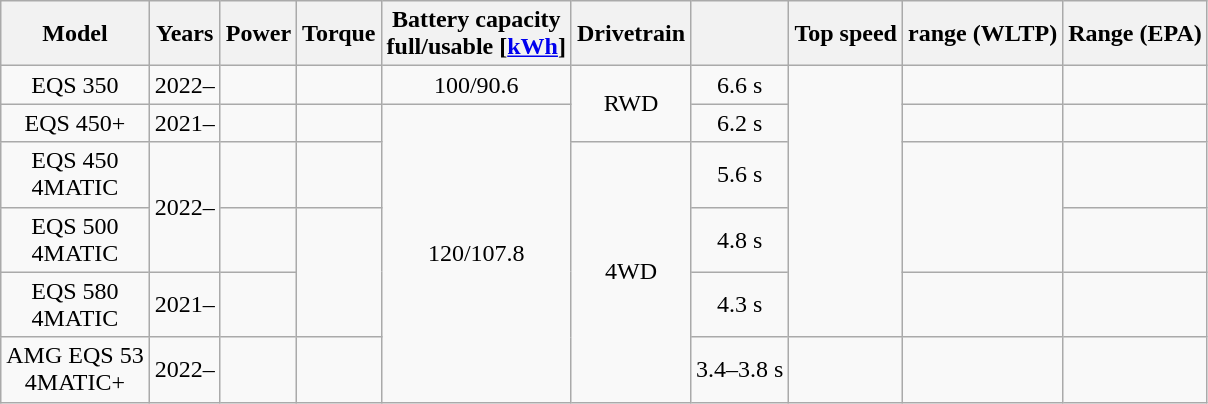<table class="wikitable sortable" style="text-align: center;">
<tr>
<th>Model</th>
<th>Years</th>
<th>Power</th>
<th>Torque</th>
<th>Battery capacity<br>full/usable [<a href='#'>kWh</a>]</th>
<th>Drivetrain</th>
<th></th>
<th>Top speed</th>
<th> range (WLTP)</th>
<th>Range (EPA)</th>
</tr>
<tr>
<td>EQS 350</td>
<td>2022–</td>
<td></td>
<td></td>
<td>100/90.6</td>
<td rowspan="2">RWD</td>
<td>6.6 s</td>
<td rowspan="5"></td>
<td></td>
<td></td>
</tr>
<tr>
<td>EQS 450+</td>
<td>2021–</td>
<td></td>
<td></td>
<td rowspan="5">120/107.8</td>
<td>6.2 s</td>
<td></td>
<td></td>
</tr>
<tr>
<td>EQS 450 <br> 4MATIC</td>
<td rowspan="2">2022–</td>
<td></td>
<td></td>
<td rowspan="4">4WD</td>
<td>5.6 s</td>
<td rowspan="2"></td>
<td></td>
</tr>
<tr>
<td>EQS 500 <br> 4MATIC</td>
<td></td>
<td rowspan="2"></td>
<td>4.8 s</td>
<td></td>
</tr>
<tr>
<td>EQS 580 <br> 4MATIC</td>
<td>2021–</td>
<td></td>
<td>4.3 s</td>
<td></td>
<td></td>
</tr>
<tr>
<td>AMG EQS 53 <br> 4MATIC+</td>
<td>2022–</td>
<td></td>
<td></td>
<td>3.4–3.8 s</td>
<td></td>
<td></td>
<td></td>
</tr>
</table>
